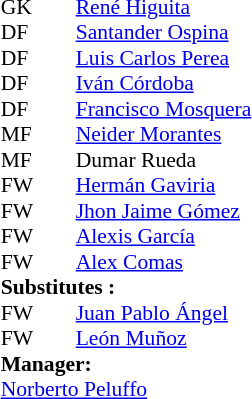<table cellspacing="0" cellpadding="0" style="font-size:90%; margin:0.2em auto;">
<tr>
<th width="25"></th>
<th width="25"></th>
</tr>
<tr>
<td>GK</td>
<td></td>
<td> <a href='#'>René Higuita</a></td>
</tr>
<tr>
<td>DF</td>
<td></td>
<td> <a href='#'>Santander Ospina</a></td>
</tr>
<tr>
<td>DF</td>
<td></td>
<td> <a href='#'>Luis Carlos Perea</a></td>
</tr>
<tr>
<td>DF</td>
<td></td>
<td> <a href='#'>Iván Córdoba</a></td>
</tr>
<tr>
<td>DF</td>
<td></td>
<td> <a href='#'>Francisco Mosquera</a></td>
</tr>
<tr>
<td>MF</td>
<td></td>
<td> <a href='#'>Neider Morantes</a></td>
</tr>
<tr>
<td>MF</td>
<td></td>
<td> Dumar Rueda</td>
</tr>
<tr>
<td>FW</td>
<td></td>
<td> <a href='#'>Hermán Gaviria</a></td>
</tr>
<tr>
<td>FW</td>
<td></td>
<td> <a href='#'>Jhon Jaime Gómez</a> </td>
</tr>
<tr>
<td>FW</td>
<td></td>
<td> <a href='#'>Alexis García</a></td>
</tr>
<tr>
<td>FW</td>
<td></td>
<td> <a href='#'>Alex Comas</a> </td>
</tr>
<tr>
<td colspan=3><strong>Substitutes :</strong></td>
</tr>
<tr>
<td>FW</td>
<td></td>
<td> <a href='#'>Juan Pablo Ángel</a></td>
<td></td>
<td></td>
</tr>
<tr>
<td>FW</td>
<td></td>
<td> <a href='#'>León Muñoz</a></td>
<td></td>
<td></td>
</tr>
<tr>
<td colspan=3><strong>Manager:</strong></td>
</tr>
<tr>
<td colspan=4> <a href='#'>Norberto Peluffo</a></td>
</tr>
</table>
